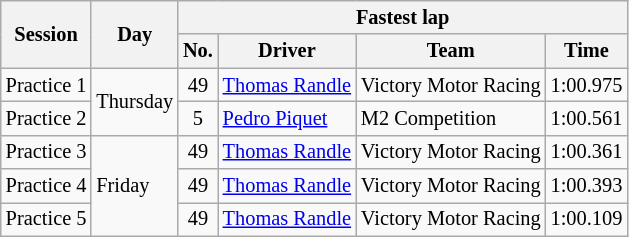<table class="wikitable" style="font-size: 85%">
<tr>
<th rowspan="2">Session</th>
<th rowspan="2">Day</th>
<th colspan="4">Fastest lap</th>
</tr>
<tr>
<th>No.</th>
<th>Driver</th>
<th>Team</th>
<th>Time</th>
</tr>
<tr>
<td>Practice 1</td>
<td rowspan="2">Thursday</td>
<td style="text-align:center;">49</td>
<td> <a href='#'>Thomas Randle</a></td>
<td>Victory Motor Racing</td>
<td>1:00.975</td>
</tr>
<tr>
<td>Practice 2</td>
<td style="text-align:center;">5</td>
<td> <a href='#'>Pedro Piquet</a></td>
<td>M2 Competition</td>
<td>1:00.561</td>
</tr>
<tr>
<td>Practice 3</td>
<td rowspan="3">Friday</td>
<td style="text-align:center;">49</td>
<td> <a href='#'>Thomas Randle</a></td>
<td>Victory Motor Racing</td>
<td>1:00.361</td>
</tr>
<tr>
<td>Practice 4</td>
<td style="text-align:center;">49</td>
<td> <a href='#'>Thomas Randle</a></td>
<td>Victory Motor Racing</td>
<td>1:00.393</td>
</tr>
<tr>
<td>Practice 5</td>
<td style="text-align:center;">49</td>
<td> <a href='#'>Thomas Randle</a></td>
<td>Victory Motor Racing</td>
<td>1:00.109</td>
</tr>
</table>
